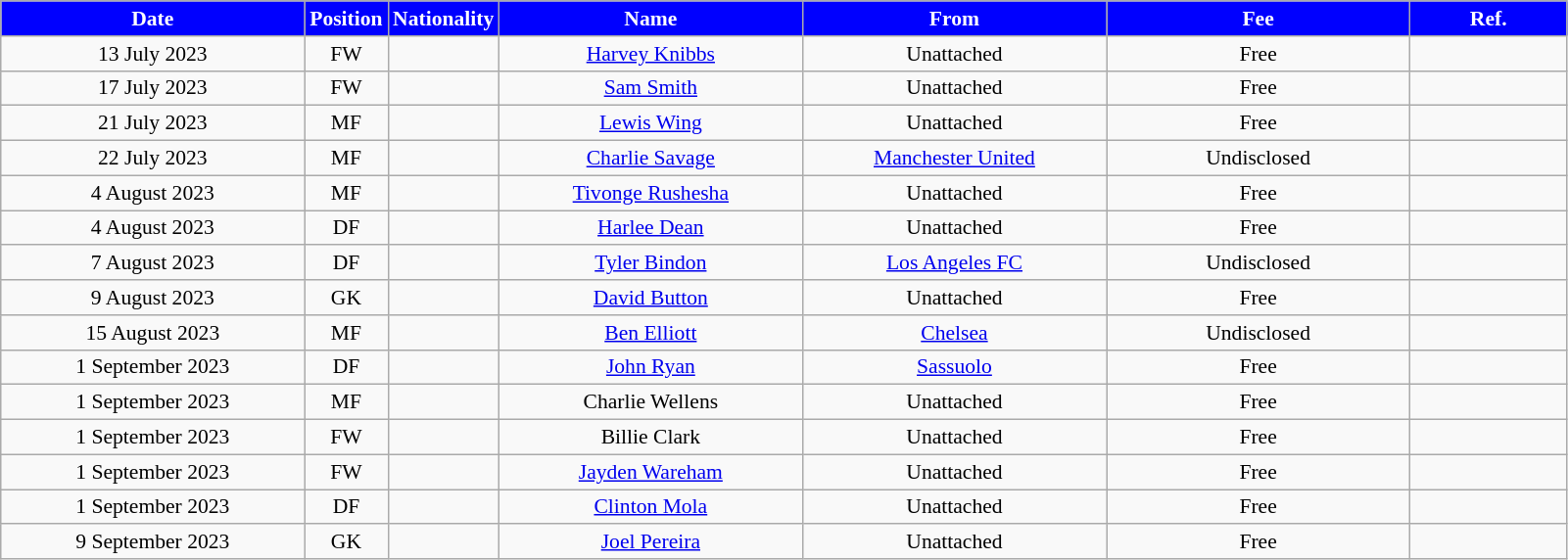<table class="wikitable"  style="text-align:center; font-size:90%; ">
<tr>
<th style="background:#00f; color:white; width:200px;">Date</th>
<th style="background:#00f; color:white; width:50px;">Position</th>
<th style="background:#00f; color:white; width:50px;">Nationality</th>
<th style="background:#00f; color:white; width:200px;">Name</th>
<th style="background:#00f; color:white; width:200px;">From</th>
<th style="background:#00f; color:white; width:200px;">Fee</th>
<th style="background:#00f; color:white; width:100px;">Ref.</th>
</tr>
<tr>
<td>13 July 2023</td>
<td>FW</td>
<td></td>
<td><a href='#'>Harvey Knibbs</a></td>
<td>Unattached</td>
<td>Free</td>
<td></td>
</tr>
<tr>
<td>17 July 2023</td>
<td>FW</td>
<td></td>
<td><a href='#'>Sam Smith</a></td>
<td>Unattached</td>
<td>Free</td>
<td></td>
</tr>
<tr>
<td>21 July 2023</td>
<td>MF</td>
<td></td>
<td><a href='#'>Lewis Wing</a></td>
<td>Unattached</td>
<td>Free</td>
<td></td>
</tr>
<tr>
<td>22 July 2023</td>
<td>MF</td>
<td></td>
<td><a href='#'>Charlie Savage</a></td>
<td><a href='#'>Manchester United</a></td>
<td>Undisclosed</td>
<td></td>
</tr>
<tr>
<td>4 August 2023</td>
<td>MF</td>
<td></td>
<td><a href='#'>Tivonge Rushesha</a></td>
<td>Unattached</td>
<td>Free</td>
<td></td>
</tr>
<tr>
<td>4 August 2023</td>
<td>DF</td>
<td></td>
<td><a href='#'>Harlee Dean</a></td>
<td>Unattached</td>
<td>Free</td>
<td></td>
</tr>
<tr>
<td>7 August 2023</td>
<td>DF</td>
<td></td>
<td><a href='#'>Tyler Bindon</a></td>
<td><a href='#'>Los Angeles FC</a></td>
<td>Undisclosed</td>
<td></td>
</tr>
<tr>
<td>9 August 2023</td>
<td>GK</td>
<td></td>
<td><a href='#'>David Button</a></td>
<td>Unattached</td>
<td>Free</td>
<td></td>
</tr>
<tr>
<td>15 August 2023</td>
<td>MF</td>
<td></td>
<td><a href='#'>Ben Elliott</a></td>
<td><a href='#'>Chelsea</a></td>
<td>Undisclosed</td>
<td></td>
</tr>
<tr>
<td>1 September 2023</td>
<td>DF</td>
<td></td>
<td><a href='#'>John Ryan</a></td>
<td><a href='#'>Sassuolo</a></td>
<td>Free</td>
<td></td>
</tr>
<tr>
<td>1 September 2023</td>
<td>MF</td>
<td></td>
<td>Charlie Wellens</td>
<td>Unattached</td>
<td>Free</td>
<td></td>
</tr>
<tr>
<td>1 September 2023</td>
<td>FW</td>
<td></td>
<td>Billie Clark</td>
<td>Unattached</td>
<td>Free</td>
<td></td>
</tr>
<tr>
<td>1 September 2023</td>
<td>FW</td>
<td></td>
<td><a href='#'>Jayden Wareham</a></td>
<td>Unattached</td>
<td>Free</td>
<td></td>
</tr>
<tr>
<td>1 September 2023</td>
<td>DF</td>
<td></td>
<td><a href='#'>Clinton Mola</a></td>
<td>Unattached</td>
<td>Free</td>
<td></td>
</tr>
<tr>
<td>9 September 2023</td>
<td>GK</td>
<td></td>
<td><a href='#'>Joel Pereira</a></td>
<td>Unattached</td>
<td>Free</td>
<td></td>
</tr>
</table>
